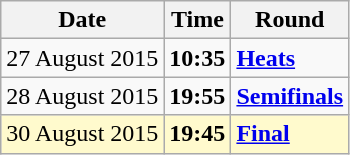<table class="wikitable">
<tr>
<th>Date</th>
<th>Time</th>
<th>Round</th>
</tr>
<tr>
<td>27 August 2015</td>
<td><strong>10:35</strong></td>
<td><strong><a href='#'>Heats</a></strong></td>
</tr>
<tr>
<td>28 August 2015</td>
<td><strong>19:55</strong></td>
<td><strong><a href='#'>Semifinals</a></strong></td>
</tr>
<tr style=background:lemonchiffon>
<td>30 August 2015</td>
<td><strong>19:45</strong></td>
<td><strong><a href='#'>Final</a></strong></td>
</tr>
</table>
